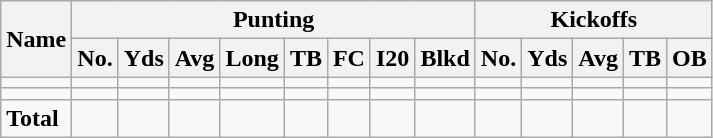<table class="wikitable" style="white-space:nowrap;">
<tr>
<th rowspan="2">Name</th>
<th colspan="8">Punting</th>
<th colspan="5">Kickoffs</th>
</tr>
<tr>
<th>No.</th>
<th>Yds</th>
<th>Avg</th>
<th>Long</th>
<th>TB</th>
<th>FC</th>
<th>I20</th>
<th>Blkd</th>
<th>No.</th>
<th>Yds</th>
<th>Avg</th>
<th>TB</th>
<th>OB</th>
</tr>
<tr>
<td></td>
<td></td>
<td></td>
<td></td>
<td></td>
<td></td>
<td></td>
<td></td>
<td></td>
<td></td>
<td></td>
<td></td>
<td></td>
<td></td>
</tr>
<tr>
<td></td>
<td></td>
<td></td>
<td></td>
<td></td>
<td></td>
<td></td>
<td></td>
<td></td>
<td></td>
<td></td>
<td></td>
<td></td>
<td></td>
</tr>
<tr>
<td><strong>Total</strong></td>
<td></td>
<td></td>
<td></td>
<td></td>
<td></td>
<td></td>
<td></td>
<td></td>
<td></td>
<td></td>
<td></td>
<td></td>
<td></td>
</tr>
</table>
